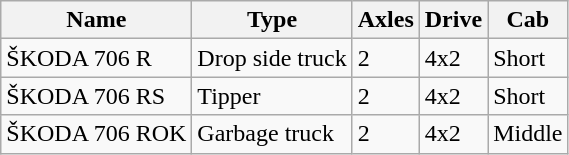<table class="wikitable">
<tr>
<th>Name</th>
<th>Type</th>
<th>Axles</th>
<th>Drive</th>
<th>Cab</th>
</tr>
<tr>
<td>ŠKODA 706 R</td>
<td>Drop side truck</td>
<td>2</td>
<td>4x2</td>
<td>Short</td>
</tr>
<tr>
<td>ŠKODA 706 RS</td>
<td>Tipper</td>
<td>2</td>
<td>4x2</td>
<td>Short</td>
</tr>
<tr>
<td>ŠKODA 706 ROK</td>
<td>Garbage truck</td>
<td>2</td>
<td>4x2</td>
<td>Middle</td>
</tr>
</table>
